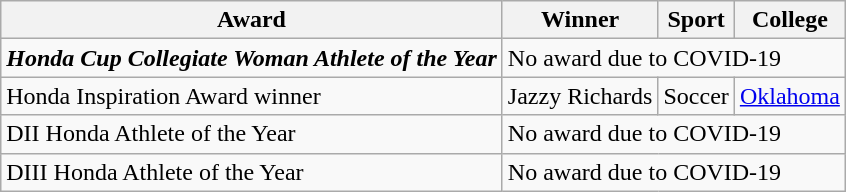<table class="wikitable">
<tr>
<th>Award</th>
<th>Winner</th>
<th>Sport</th>
<th>College</th>
</tr>
<tr>
<td><strong><em>Honda Cup<strong> Collegiate Woman Athlete of the Year<em></td>
<td colspan=3>No award due to COVID-19</td>
</tr>
<tr>
<td></em>Honda Inspiration Award winner<em></td>
<td>Jazzy Richards</td>
<td>Soccer</td>
<td><a href='#'>Oklahoma</a></td>
</tr>
<tr>
<td></em>DII Honda Athlete of the Year<em></td>
<td colspan=3>No award due to COVID-19</td>
</tr>
<tr>
<td></em>DIII Honda Athlete of the Year<em></td>
<td colspan=3>No award due to COVID-19</td>
</tr>
</table>
